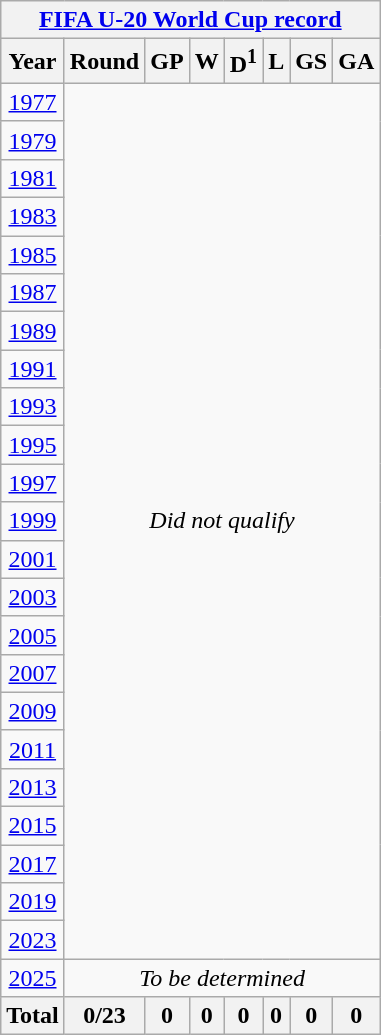<table class="wikitable" style="text-align: center;">
<tr>
<th colspan=8><a href='#'>FIFA U-20 World Cup record</a></th>
</tr>
<tr>
<th>Year</th>
<th>Round</th>
<th>GP</th>
<th>W</th>
<th>D<sup>1</sup></th>
<th>L</th>
<th>GS</th>
<th>GA</th>
</tr>
<tr>
<td> <a href='#'>1977</a></td>
<td colspan=7 rowspan=23><em>Did not qualify</em></td>
</tr>
<tr>
<td> <a href='#'>1979</a></td>
</tr>
<tr>
<td> <a href='#'>1981</a></td>
</tr>
<tr>
<td> <a href='#'>1983</a></td>
</tr>
<tr>
<td> <a href='#'>1985</a></td>
</tr>
<tr>
<td> <a href='#'>1987</a></td>
</tr>
<tr>
<td> <a href='#'>1989</a></td>
</tr>
<tr>
<td> <a href='#'>1991</a></td>
</tr>
<tr>
<td> <a href='#'>1993</a></td>
</tr>
<tr>
<td> <a href='#'>1995</a></td>
</tr>
<tr>
<td> <a href='#'>1997</a></td>
</tr>
<tr>
<td> <a href='#'>1999</a></td>
</tr>
<tr>
<td> <a href='#'>2001</a></td>
</tr>
<tr>
<td> <a href='#'>2003</a></td>
</tr>
<tr>
<td> <a href='#'>2005</a></td>
</tr>
<tr>
<td> <a href='#'>2007</a></td>
</tr>
<tr>
<td> <a href='#'>2009</a></td>
</tr>
<tr>
<td> <a href='#'>2011</a></td>
</tr>
<tr>
<td> <a href='#'>2013</a></td>
</tr>
<tr>
<td> <a href='#'>2015</a></td>
</tr>
<tr>
<td> <a href='#'>2017</a></td>
</tr>
<tr>
<td> <a href='#'>2019</a></td>
</tr>
<tr>
<td> <a href='#'>2023</a></td>
</tr>
<tr>
<td> <a href='#'>2025</a></td>
<td colspan="7"><em>To be determined</em></td>
</tr>
<tr>
<th><strong>Total</strong></th>
<th>0/23</th>
<th>0</th>
<th>0</th>
<th>0</th>
<th>0</th>
<th>0</th>
<th>0</th>
</tr>
</table>
